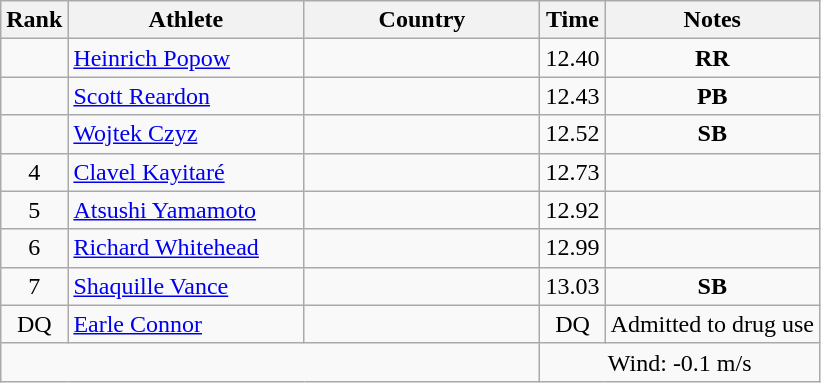<table class="wikitable sortable" style="text-align:center">
<tr>
<th>Rank</th>
<th style="width:150px">Athlete</th>
<th style="width:150px">Country</th>
<th>Time</th>
<th>Notes</th>
</tr>
<tr>
<td></td>
<td style="text-align:left;"><a href='#'>Heinrich Popow</a></td>
<td style="text-align:left;"></td>
<td>12.40</td>
<td><strong>RR</strong></td>
</tr>
<tr>
<td></td>
<td style="text-align:left;"><a href='#'>Scott Reardon</a></td>
<td style="text-align:left;"></td>
<td>12.43</td>
<td><strong>PB</strong></td>
</tr>
<tr>
<td></td>
<td style="text-align:left;"><a href='#'>Wojtek Czyz</a></td>
<td style="text-align:left;"></td>
<td>12.52</td>
<td><strong>SB</strong></td>
</tr>
<tr>
<td>4</td>
<td style="text-align:left;"><a href='#'>Clavel Kayitaré</a></td>
<td style="text-align:left;"></td>
<td>12.73</td>
<td></td>
</tr>
<tr>
<td>5</td>
<td style="text-align:left;"><a href='#'>Atsushi Yamamoto</a></td>
<td style="text-align:left;"></td>
<td>12.92</td>
<td></td>
</tr>
<tr>
<td>6</td>
<td style="text-align:left;"><a href='#'>Richard Whitehead</a></td>
<td style="text-align:left;"></td>
<td>12.99</td>
<td></td>
</tr>
<tr>
<td>7</td>
<td style="text-align:left;"><a href='#'>Shaquille Vance</a></td>
<td style="text-align:left;"></td>
<td>13.03</td>
<td><strong>SB</strong></td>
</tr>
<tr>
<td>DQ</td>
<td style="text-align:left;"><a href='#'>Earle Connor</a></td>
<td style="text-align:left;"></td>
<td>DQ</td>
<td>Admitted to drug use</td>
</tr>
<tr class="sortbottom">
<td colspan="3"></td>
<td colspan="2">Wind: -0.1 m/s</td>
</tr>
</table>
